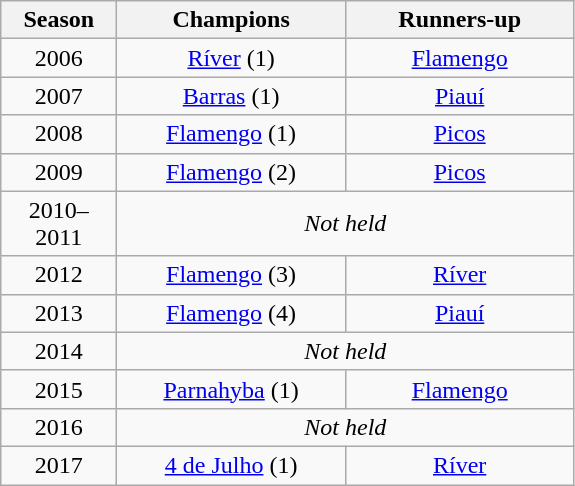<table class="wikitable" style="text-align:center; margin-left:1em;">
<tr>
<th style="width:70px">Season</th>
<th style="width:145px">Champions</th>
<th style="width:145px">Runners-up</th>
</tr>
<tr>
<td>2006</td>
<td><a href='#'>Ríver</a> (1)</td>
<td><a href='#'>Flamengo</a></td>
</tr>
<tr>
<td>2007</td>
<td><a href='#'>Barras</a> (1)</td>
<td><a href='#'>Piauí</a></td>
</tr>
<tr>
<td>2008</td>
<td><a href='#'>Flamengo</a> (1)</td>
<td><a href='#'>Picos</a></td>
</tr>
<tr>
<td>2009</td>
<td><a href='#'>Flamengo</a> (2)</td>
<td><a href='#'>Picos</a></td>
</tr>
<tr>
<td>2010–2011</td>
<td colspan=2><em>Not held</em></td>
</tr>
<tr>
<td>2012</td>
<td><a href='#'>Flamengo</a> (3)</td>
<td><a href='#'>Ríver</a></td>
</tr>
<tr>
<td>2013</td>
<td><a href='#'>Flamengo</a> (4)</td>
<td><a href='#'>Piauí</a></td>
</tr>
<tr>
<td>2014</td>
<td colspan=2><em>Not held</em></td>
</tr>
<tr>
<td>2015</td>
<td><a href='#'>Parnahyba</a> (1)</td>
<td><a href='#'>Flamengo</a></td>
</tr>
<tr>
<td>2016</td>
<td colspan=2><em>Not held</em></td>
</tr>
<tr>
<td>2017</td>
<td><a href='#'>4 de Julho</a> (1)</td>
<td><a href='#'>Ríver</a></td>
</tr>
</table>
